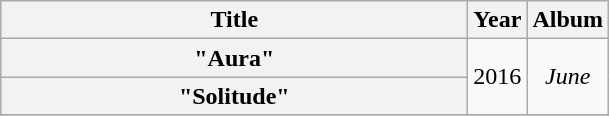<table class="wikitable plainrowheaders" style="text-align:center;">
<tr>
<th scope="col" style="width:19em;">Title</th>
<th scope="col">Year</th>
<th scope="col">Album</th>
</tr>
<tr>
<th scope="row">"Aura"</th>
<td rowspan="2">2016</td>
<td rowspan="2"><em>June</em></td>
</tr>
<tr>
<th scope="row">"Solitude"</th>
</tr>
<tr>
</tr>
</table>
